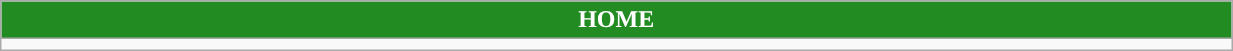<table class="wikitable collapsible collapsed" style="width:65%">
<tr>
<th colspan=6 ! style="color:white; background:#228B22">HOME</th>
</tr>
<tr>
<td></td>
</tr>
</table>
